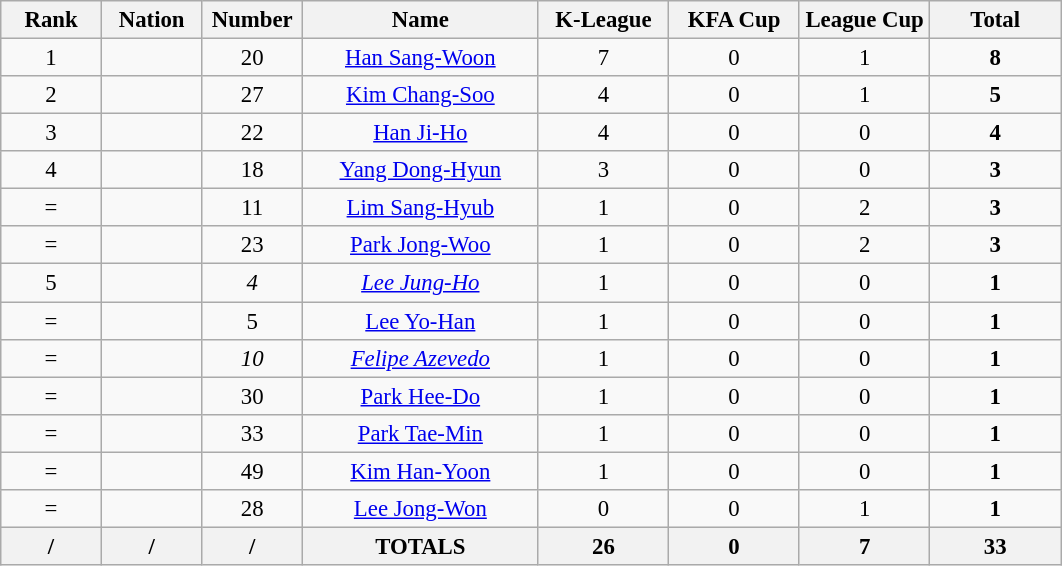<table class="wikitable" style="font-size: 95%; text-align: center;">
<tr>
<th width=60>Rank</th>
<th width=60>Nation</th>
<th width=60>Number</th>
<th width=150>Name</th>
<th width=80>K-League</th>
<th width=80>KFA Cup</th>
<th width=80>League Cup</th>
<th width=80>Total</th>
</tr>
<tr>
<td>1</td>
<td></td>
<td>20</td>
<td><a href='#'>Han Sang-Woon</a></td>
<td>7</td>
<td>0</td>
<td>1</td>
<td><strong>8</strong></td>
</tr>
<tr>
<td>2</td>
<td></td>
<td>27</td>
<td><a href='#'>Kim Chang-Soo</a></td>
<td>4</td>
<td>0</td>
<td>1</td>
<td><strong>5</strong></td>
</tr>
<tr>
<td>3</td>
<td></td>
<td>22</td>
<td><a href='#'>Han Ji-Ho</a></td>
<td>4</td>
<td>0</td>
<td>0</td>
<td><strong>4</strong></td>
</tr>
<tr>
<td>4</td>
<td></td>
<td>18</td>
<td><a href='#'>Yang Dong-Hyun</a></td>
<td>3</td>
<td>0</td>
<td>0</td>
<td><strong>3</strong></td>
</tr>
<tr>
<td>=</td>
<td></td>
<td>11</td>
<td><a href='#'>Lim Sang-Hyub</a></td>
<td>1</td>
<td>0</td>
<td>2</td>
<td><strong>3</strong></td>
</tr>
<tr>
<td>=</td>
<td></td>
<td>23</td>
<td><a href='#'>Park Jong-Woo</a></td>
<td>1</td>
<td>0</td>
<td>2</td>
<td><strong>3</strong></td>
</tr>
<tr>
<td>5</td>
<td></td>
<td><em>4</em></td>
<td><em><a href='#'>Lee Jung-Ho</a></em></td>
<td>1</td>
<td>0</td>
<td>0</td>
<td><strong>1</strong></td>
</tr>
<tr>
<td>=</td>
<td></td>
<td>5</td>
<td><a href='#'>Lee Yo-Han</a></td>
<td>1</td>
<td>0</td>
<td>0</td>
<td><strong>1</strong></td>
</tr>
<tr>
<td>=</td>
<td></td>
<td><em>10</em></td>
<td><em><a href='#'>Felipe Azevedo</a></em></td>
<td>1</td>
<td>0</td>
<td>0</td>
<td><strong>1</strong></td>
</tr>
<tr>
<td>=</td>
<td></td>
<td>30</td>
<td><a href='#'>Park Hee-Do</a></td>
<td>1</td>
<td>0</td>
<td>0</td>
<td><strong>1</strong></td>
</tr>
<tr>
<td>=</td>
<td></td>
<td>33</td>
<td><a href='#'>Park Tae-Min</a></td>
<td>1</td>
<td>0</td>
<td>0</td>
<td><strong>1</strong></td>
</tr>
<tr>
<td>=</td>
<td></td>
<td>49</td>
<td><a href='#'>Kim Han-Yoon</a></td>
<td>1</td>
<td>0</td>
<td>0</td>
<td><strong>1</strong></td>
</tr>
<tr>
<td>=</td>
<td></td>
<td>28</td>
<td><a href='#'>Lee Jong-Won</a></td>
<td>0</td>
<td>0</td>
<td>1</td>
<td><strong>1</strong></td>
</tr>
<tr>
<th>/</th>
<th>/</th>
<th>/</th>
<th>TOTALS</th>
<th>26</th>
<th>0</th>
<th>7</th>
<th>33</th>
</tr>
</table>
